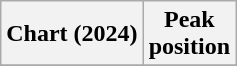<table class="wikitable sortable plainrowheaders" style="text-align:center">
<tr>
<th scope="col">Chart (2024)</th>
<th scope="col">Peak<br>position</th>
</tr>
<tr>
</tr>
</table>
